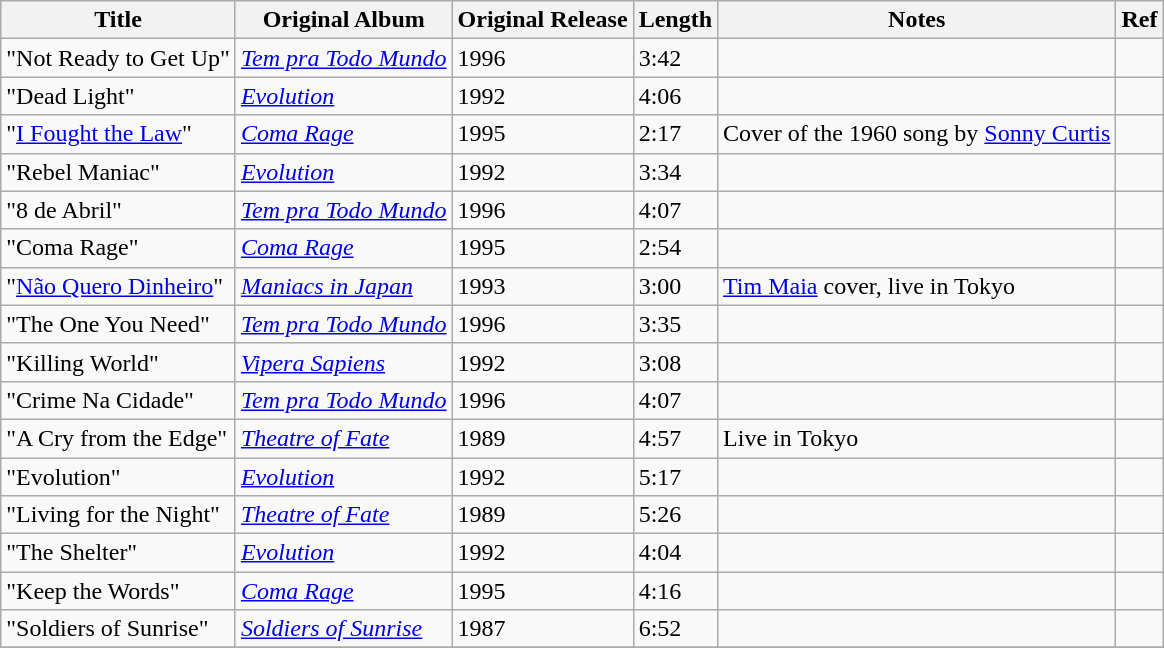<table class="wikitable">
<tr>
<th>Title</th>
<th>Original Album</th>
<th>Original Release</th>
<th>Length</th>
<th>Notes</th>
<th>Ref</th>
</tr>
<tr>
<td>"Not Ready to Get Up"</td>
<td><em><a href='#'>Tem pra Todo Mundo</a></em></td>
<td>1996</td>
<td>3:42</td>
<td></td>
<td></td>
</tr>
<tr>
<td>"Dead Light"</td>
<td><em><a href='#'>Evolution</a></em></td>
<td>1992</td>
<td>4:06</td>
<td></td>
<td></td>
</tr>
<tr>
<td>"<a href='#'>I Fought the Law</a>"</td>
<td><em><a href='#'>Coma Rage</a></em></td>
<td>1995</td>
<td>2:17</td>
<td>Cover of the 1960 song by <a href='#'>Sonny Curtis</a></td>
<td></td>
</tr>
<tr>
<td>"Rebel Maniac"</td>
<td><em><a href='#'>Evolution</a></em></td>
<td>1992</td>
<td>3:34</td>
<td></td>
<td></td>
</tr>
<tr>
<td>"8 de Abril"</td>
<td><em><a href='#'>Tem pra Todo Mundo</a></em></td>
<td>1996</td>
<td>4:07</td>
<td></td>
<td></td>
</tr>
<tr>
<td>"Coma Rage"</td>
<td><em><a href='#'>Coma Rage</a></em></td>
<td>1995</td>
<td>2:54</td>
<td></td>
<td></td>
</tr>
<tr>
<td>"<a href='#'>Não Quero Dinheiro</a>"</td>
<td><em><a href='#'>Maniacs in Japan</a></em></td>
<td>1993</td>
<td>3:00</td>
<td><a href='#'>Tim Maia</a> cover, live in Tokyo</td>
<td></td>
</tr>
<tr>
<td>"The One You Need"</td>
<td><em><a href='#'>Tem pra Todo Mundo</a></em></td>
<td>1996</td>
<td>3:35</td>
<td></td>
<td></td>
</tr>
<tr>
<td>"Killing World"</td>
<td><em><a href='#'>Vipera Sapiens</a></em></td>
<td>1992</td>
<td>3:08</td>
<td></td>
<td></td>
</tr>
<tr>
<td>"Crime Na Cidade"</td>
<td><em><a href='#'>Tem pra Todo Mundo</a></em></td>
<td>1996</td>
<td>4:07</td>
<td></td>
<td></td>
</tr>
<tr>
<td>"A Cry from the Edge"</td>
<td><em><a href='#'>Theatre of Fate</a></em></td>
<td>1989</td>
<td>4:57</td>
<td>Live in Tokyo</td>
<td></td>
</tr>
<tr>
<td>"Evolution"</td>
<td><em><a href='#'>Evolution</a></em></td>
<td>1992</td>
<td>5:17</td>
<td></td>
<td></td>
</tr>
<tr>
<td>"Living for the Night"</td>
<td><em><a href='#'>Theatre of Fate</a></em></td>
<td>1989</td>
<td>5:26</td>
<td></td>
<td></td>
</tr>
<tr>
<td>"The Shelter"</td>
<td><em><a href='#'>Evolution</a></em></td>
<td>1992</td>
<td>4:04</td>
<td></td>
<td></td>
</tr>
<tr>
<td>"Keep the Words"</td>
<td><em><a href='#'>Coma Rage</a></em></td>
<td>1995</td>
<td>4:16</td>
<td></td>
<td></td>
</tr>
<tr>
<td>"Soldiers of Sunrise"</td>
<td><em><a href='#'>Soldiers of Sunrise</a></em></td>
<td>1987</td>
<td>6:52</td>
<td></td>
<td></td>
</tr>
<tr>
</tr>
</table>
